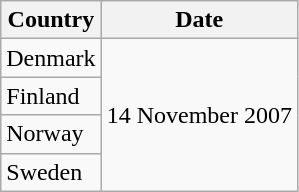<table class="wikitable">
<tr>
<th>Country</th>
<th>Date</th>
</tr>
<tr>
<td>Denmark</td>
<td rowspan="4">14 November 2007</td>
</tr>
<tr>
<td>Finland</td>
</tr>
<tr>
<td>Norway</td>
</tr>
<tr>
<td>Sweden</td>
</tr>
</table>
